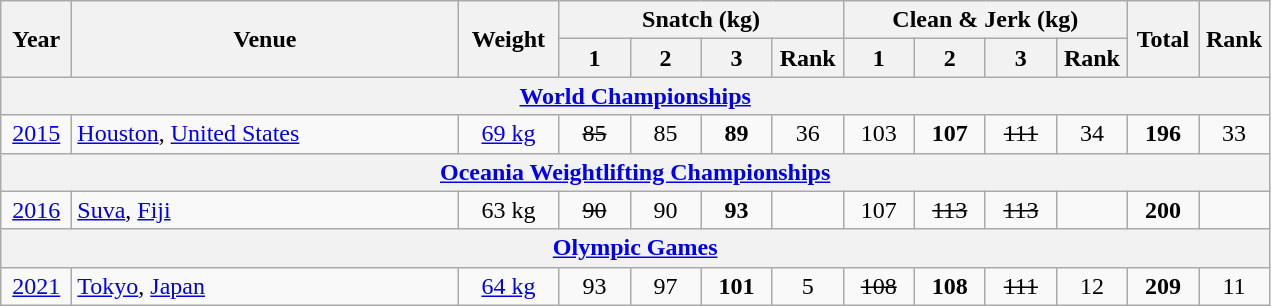<table class = "wikitable" style="text-align:center;">
<tr>
<th rowspan=2 width=40>Year</th>
<th rowspan=2 width=250>Venue</th>
<th rowspan=2 width=60>Weight</th>
<th colspan=4>Snatch (kg)</th>
<th colspan=4>Clean & Jerk (kg)</th>
<th rowspan=2 width=40>Total</th>
<th rowspan=2 width=40>Rank</th>
</tr>
<tr>
<th width=40>1</th>
<th width=40>2</th>
<th width=40>3</th>
<th width=40>Rank</th>
<th width=40>1</th>
<th width=40>2</th>
<th width=40>3</th>
<th width=40>Rank</th>
</tr>
<tr>
<th colspan=13><a href='#'>World Championships</a></th>
</tr>
<tr>
<td><a href='#'>2015</a></td>
<td align=left> <a href='#'>Houston</a>, <a href='#'>United States</a></td>
<td><a href='#'>69 kg</a></td>
<td><s>85</s></td>
<td>85</td>
<td><strong>89</strong></td>
<td>36</td>
<td>103</td>
<td><strong>107</strong></td>
<td><s>111</s></td>
<td>34</td>
<td><strong>196</strong></td>
<td>33</td>
</tr>
<tr>
<th colspan=13><a href='#'>Oceania Weightlifting Championships</a></th>
</tr>
<tr>
<td><a href='#'>2016</a></td>
<td align=left> <a href='#'>Suva</a>, <a href='#'>Fiji</a></td>
<td>63 kg</td>
<td><s> 90</s></td>
<td>90</td>
<td><strong>93</strong></td>
<td></td>
<td>107</td>
<td><s>113</s></td>
<td><s>113</s></td>
<td></td>
<td><strong>200</strong></td>
<td></td>
</tr>
<tr>
<th colspan=13><a href='#'>Olympic Games</a></th>
</tr>
<tr>
<td><a href='#'>2021</a></td>
<td align=left> <a href='#'>Tokyo</a>, <a href='#'>Japan</a></td>
<td><a href='#'>64 kg</a></td>
<td>93</td>
<td>97</td>
<td><strong>101</strong></td>
<td>5</td>
<td><s>108</s></td>
<td><strong>108</strong></td>
<td><s>111</s></td>
<td>12</td>
<td><strong>209</strong></td>
<td>11</td>
</tr>
</table>
